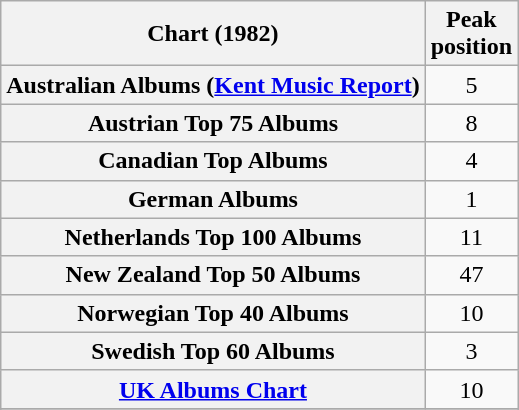<table class="wikitable sortable plainrowheaders">
<tr>
<th scope="col">Chart (1982)</th>
<th scope="col">Peak<br>position</th>
</tr>
<tr>
<th scope="row">Australian Albums (<a href='#'>Kent Music Report</a>)</th>
<td style="text-align:center;">5</td>
</tr>
<tr>
<th scope="row">Austrian Top 75 Albums</th>
<td style="text-align:center;">8</td>
</tr>
<tr>
<th scope="row">Canadian Top Albums</th>
<td style="text-align:center;">4</td>
</tr>
<tr>
<th scope="row">German Albums</th>
<td style="text-align:center;">1</td>
</tr>
<tr>
<th scope="row">Netherlands Top 100 Albums</th>
<td style="text-align:center;">11</td>
</tr>
<tr>
<th scope="row">New Zealand Top 50 Albums</th>
<td style="text-align:center;">47</td>
</tr>
<tr>
<th scope="row">Norwegian Top 40 Albums</th>
<td style="text-align:center;">10</td>
</tr>
<tr>
<th scope="row">Swedish Top 60 Albums</th>
<td style="text-align:center;">3</td>
</tr>
<tr>
<th scope="row"><a href='#'>UK Albums Chart</a></th>
<td style="text-align:center;">10</td>
</tr>
<tr>
</tr>
<tr>
</tr>
</table>
